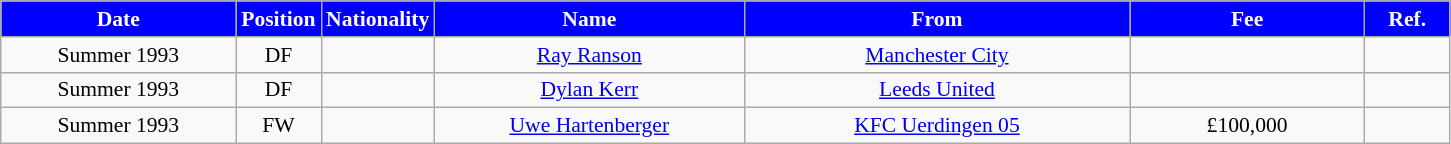<table class="wikitable"  style="text-align:center; font-size:90%; ">
<tr>
<th style="background:#00f; color:white; width:150px;">Date</th>
<th style="background:#00f; color:white; width:50px;">Position</th>
<th style="background:#00f; color:white; width:50px;">Nationality</th>
<th style="background:#00f; color:white; width:200px;">Name</th>
<th style="background:#00f; color:white; width:250px;">From</th>
<th style="background:#00f; color:white; width:150px;">Fee</th>
<th style="background:#00f; color:white; width:50px;">Ref.</th>
</tr>
<tr>
<td>Summer 1993</td>
<td>DF</td>
<td></td>
<td><a href='#'>Ray Ranson</a></td>
<td><a href='#'>Manchester City</a></td>
<td></td>
<td></td>
</tr>
<tr>
<td>Summer 1993</td>
<td>DF</td>
<td></td>
<td><a href='#'>Dylan Kerr</a></td>
<td><a href='#'>Leeds United</a></td>
<td></td>
<td></td>
</tr>
<tr>
<td>Summer 1993</td>
<td>FW</td>
<td></td>
<td><a href='#'>Uwe Hartenberger</a></td>
<td><a href='#'>KFC Uerdingen 05</a></td>
<td>£100,000</td>
<td></td>
</tr>
</table>
